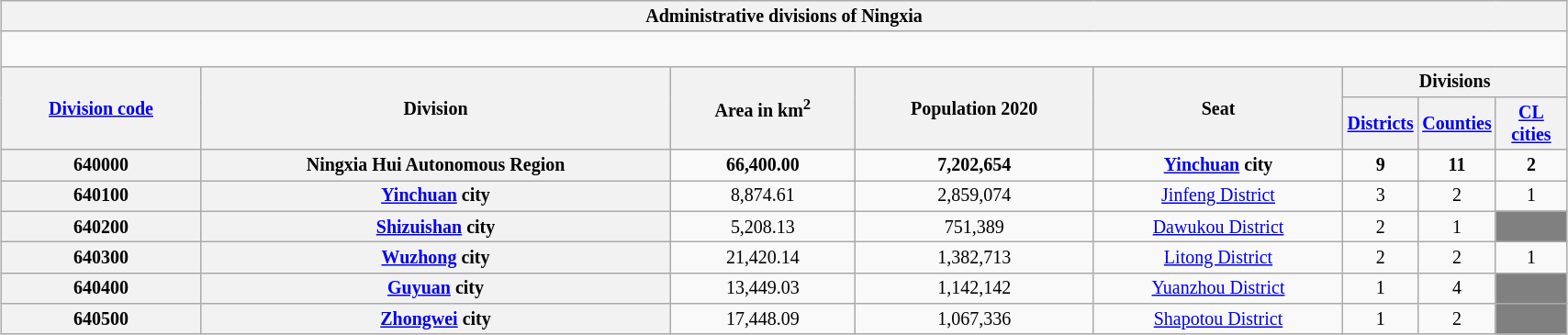<table class="wikitable" style="margin:1em auto 1em auto; width:90%; font-size:smaller; text-align:center">
<tr>
<th colspan="9"><strong>Administrative divisions of Ningxia</strong></th>
</tr>
<tr>
<td colspan="9" style="font-size:larger"><div><br> 






</div></td>
</tr>
<tr>
<th ! scope="col" rowspan="2"><a href='#'>Division code</a></th>
<th ! scope="col" rowspan="2">Division</th>
<th ! scope="col" rowspan="2">Area in km<sup>2</sup></th>
<th ! scope="col" rowspan="2">Population 2020</th>
<th ! scope="col" rowspan="2">Seat</th>
<th ! scope="col" colspan="3">Divisions</th>
</tr>
<tr>
<th ! scope="col" width="45"><a href='#'>Districts</a></th>
<th ! scope="col" width="45"><a href='#'>Counties</a></th>
<th ! scope="col" width="45"><a href='#'>CL cities</a></th>
</tr>
<tr style="font-weight: bold">
<th>640000</th>
<th>Ningxia Hui Autonomous Region</th>
<td>66,400.00</td>
<td>7,202,654</td>
<td><a href='#'>Yinchuan</a> city</td>
<td>9</td>
<td>11</td>
<td>2</td>
</tr>
<tr>
<th>640100</th>
<th><a href='#'>Yinchuan</a> city</th>
<td>8,874.61</td>
<td>2,859,074</td>
<td><a href='#'>Jinfeng District</a></td>
<td>3</td>
<td>2</td>
<td>1</td>
</tr>
<tr>
<th>640200</th>
<th><a href='#'>Shizuishan</a> city</th>
<td>5,208.13</td>
<td>751,389</td>
<td><a href='#'>Dawukou District</a></td>
<td>2</td>
<td>1</td>
<td bgcolor="grey"></td>
</tr>
<tr>
<th>640300</th>
<th><a href='#'>Wuzhong</a> city</th>
<td>21,420.14</td>
<td>1,382,713</td>
<td><a href='#'>Litong District</a></td>
<td>2</td>
<td>2</td>
<td>1</td>
</tr>
<tr>
<th>640400</th>
<th><a href='#'>Guyuan</a> city</th>
<td>13,449.03</td>
<td>1,142,142</td>
<td><a href='#'>Yuanzhou District</a></td>
<td>1</td>
<td>4</td>
<td bgcolor="grey"></td>
</tr>
<tr>
<th>640500</th>
<th><a href='#'>Zhongwei</a> city</th>
<td>17,448.09</td>
<td>1,067,336</td>
<td><a href='#'>Shapotou District</a></td>
<td>1</td>
<td>2</td>
<td bgcolor="grey"></td>
</tr>
</table>
